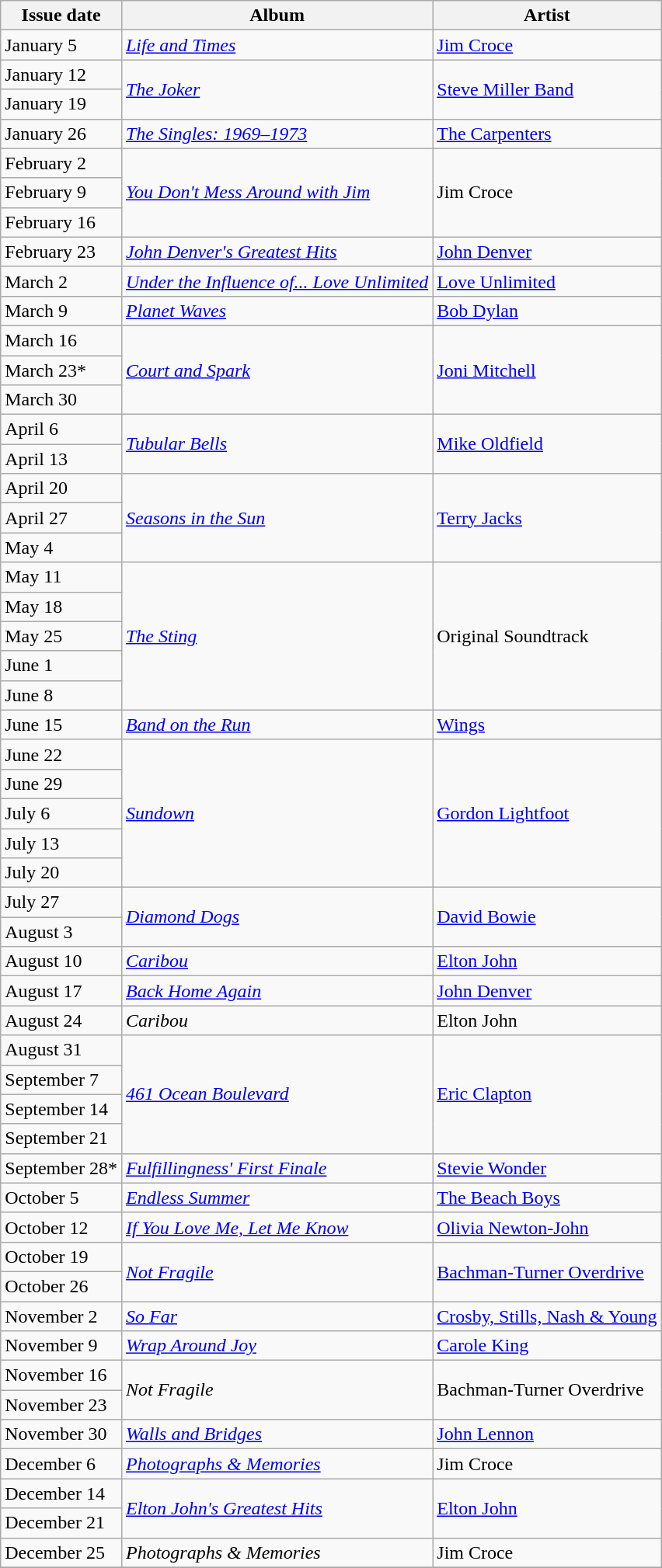<table class="wikitable sortable">
<tr>
<th>Issue date</th>
<th>Album</th>
<th>Artist</th>
</tr>
<tr>
<td>January 5</td>
<td><em><a href='#'>Life and Times</a></em></td>
<td><a href='#'>Jim Croce</a></td>
</tr>
<tr>
<td>January 12</td>
<td rowspan="2"><em><a href='#'>The Joker</a></em></td>
<td rowspan="2"><a href='#'>Steve Miller Band</a></td>
</tr>
<tr>
<td>January 19</td>
</tr>
<tr>
<td>January 26</td>
<td><em><a href='#'>The Singles: 1969–1973</a></em></td>
<td><a href='#'>The Carpenters</a></td>
</tr>
<tr>
<td>February 2</td>
<td rowspan="3"><em><a href='#'>You Don't Mess Around with Jim</a></em></td>
<td rowspan="3">Jim Croce</td>
</tr>
<tr>
<td>February 9</td>
</tr>
<tr>
<td>February 16</td>
</tr>
<tr>
<td>February 23</td>
<td><em><a href='#'>John Denver's Greatest Hits</a></em></td>
<td><a href='#'>John Denver</a></td>
</tr>
<tr>
<td>March 2</td>
<td><em><a href='#'>Under the Influence of... Love Unlimited</a></em></td>
<td><a href='#'>Love Unlimited</a></td>
</tr>
<tr>
<td>March 9</td>
<td><em><a href='#'>Planet Waves</a></em></td>
<td><a href='#'>Bob Dylan</a></td>
</tr>
<tr>
<td>March 16</td>
<td rowspan="3"><em><a href='#'>Court and Spark</a></em></td>
<td rowspan="3"><a href='#'>Joni Mitchell</a></td>
</tr>
<tr>
<td>March 23*</td>
</tr>
<tr>
<td>March 30</td>
</tr>
<tr>
<td>April 6</td>
<td rowspan="2"><em><a href='#'>Tubular Bells</a></em></td>
<td rowspan="2"><a href='#'>Mike Oldfield</a></td>
</tr>
<tr>
<td>April 13</td>
</tr>
<tr>
<td>April 20</td>
<td rowspan="3"><em><a href='#'>Seasons in the Sun</a></em></td>
<td rowspan="3"><a href='#'>Terry Jacks</a></td>
</tr>
<tr>
<td>April 27</td>
</tr>
<tr>
<td>May 4</td>
</tr>
<tr>
<td>May 11</td>
<td rowspan="5"><em><a href='#'>The Sting</a></em></td>
<td rowspan="5">Original Soundtrack</td>
</tr>
<tr>
<td>May 18</td>
</tr>
<tr>
<td>May 25</td>
</tr>
<tr>
<td>June 1</td>
</tr>
<tr>
<td>June 8</td>
</tr>
<tr>
<td>June 15</td>
<td><em><a href='#'>Band on the Run</a></em></td>
<td><a href='#'>Wings</a></td>
</tr>
<tr>
<td>June 22</td>
<td rowspan="5"><em><a href='#'>Sundown</a></em></td>
<td rowspan="5"><a href='#'>Gordon Lightfoot</a></td>
</tr>
<tr>
<td>June 29</td>
</tr>
<tr>
<td>July 6</td>
</tr>
<tr>
<td>July 13</td>
</tr>
<tr>
<td>July 20</td>
</tr>
<tr>
<td>July 27</td>
<td rowspan="2"><em><a href='#'>Diamond Dogs</a></em></td>
<td rowspan="2"><a href='#'>David Bowie</a></td>
</tr>
<tr>
<td>August 3</td>
</tr>
<tr>
<td>August 10</td>
<td><em><a href='#'>Caribou</a></em></td>
<td><a href='#'>Elton John</a></td>
</tr>
<tr>
<td>August 17</td>
<td><em><a href='#'>Back Home Again</a></em></td>
<td><a href='#'>John Denver</a></td>
</tr>
<tr>
<td>August 24</td>
<td><em>Caribou</em></td>
<td>Elton John</td>
</tr>
<tr>
<td>August 31</td>
<td rowspan="4"><em><a href='#'>461 Ocean Boulevard</a></em></td>
<td rowspan="4"><a href='#'>Eric Clapton</a></td>
</tr>
<tr>
<td>September 7</td>
</tr>
<tr>
<td>September 14</td>
</tr>
<tr>
<td>September 21</td>
</tr>
<tr>
<td>September 28*</td>
<td><em><a href='#'>Fulfillingness' First Finale</a></em></td>
<td><a href='#'>Stevie Wonder</a></td>
</tr>
<tr>
<td>October 5</td>
<td><em><a href='#'>Endless Summer</a></em></td>
<td><a href='#'>The Beach Boys</a></td>
</tr>
<tr>
<td>October 12</td>
<td><em><a href='#'>If You Love Me, Let Me Know</a></em></td>
<td><a href='#'>Olivia Newton-John</a></td>
</tr>
<tr>
<td>October 19</td>
<td rowspan="2"><em><a href='#'>Not Fragile</a></em></td>
<td rowspan="2"><a href='#'>Bachman-Turner Overdrive</a></td>
</tr>
<tr>
<td>October 26</td>
</tr>
<tr>
<td>November 2</td>
<td><em><a href='#'>So Far</a></em></td>
<td><a href='#'>Crosby, Stills, Nash & Young</a></td>
</tr>
<tr>
<td>November 9</td>
<td><em><a href='#'>Wrap Around Joy</a></em></td>
<td><a href='#'>Carole King</a></td>
</tr>
<tr>
<td>November 16</td>
<td rowspan="2"><em> Not Fragile</em></td>
<td rowspan="2">Bachman-Turner Overdrive</td>
</tr>
<tr>
<td>November 23</td>
</tr>
<tr>
<td>November 30</td>
<td><em><a href='#'>Walls and Bridges</a></em></td>
<td><a href='#'>John Lennon</a></td>
</tr>
<tr>
<td>December 6</td>
<td><em><a href='#'>Photographs & Memories</a></em></td>
<td>Jim Croce</td>
</tr>
<tr>
<td>December 14</td>
<td rowspan="2"><em><a href='#'>Elton John's Greatest Hits</a></em></td>
<td rowspan="2"><a href='#'>Elton John</a></td>
</tr>
<tr>
<td>December 21</td>
</tr>
<tr>
<td>December 25</td>
<td><em>Photographs & Memories</em></td>
<td>Jim Croce</td>
</tr>
<tr>
</tr>
</table>
